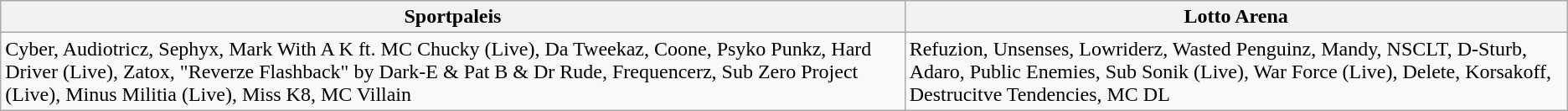<table class="wikitable">
<tr>
<th><strong>Sportpaleis</strong></th>
<th><strong>Lotto Arena</strong></th>
</tr>
<tr>
<td>Cyber, Audiotricz, Sephyx, Mark With A K ft. MC Chucky (Live), Da Tweekaz, Coone, Psyko Punkz, Hard Driver (Live), Zatox, "Reverze Flashback" by Dark-E & Pat B & Dr Rude, Frequencerz, Sub Zero Project (Live), Minus Militia (Live), Miss K8, MC Villain</td>
<td>Refuzion, Unsenses, Lowriderz, Wasted Penguinz, Mandy, NSCLT, D-Sturb, Adaro, Public Enemies, Sub Sonik (Live), War Force (Live), Delete, Korsakoff, Destrucitve Tendencies, MC DL</td>
</tr>
</table>
